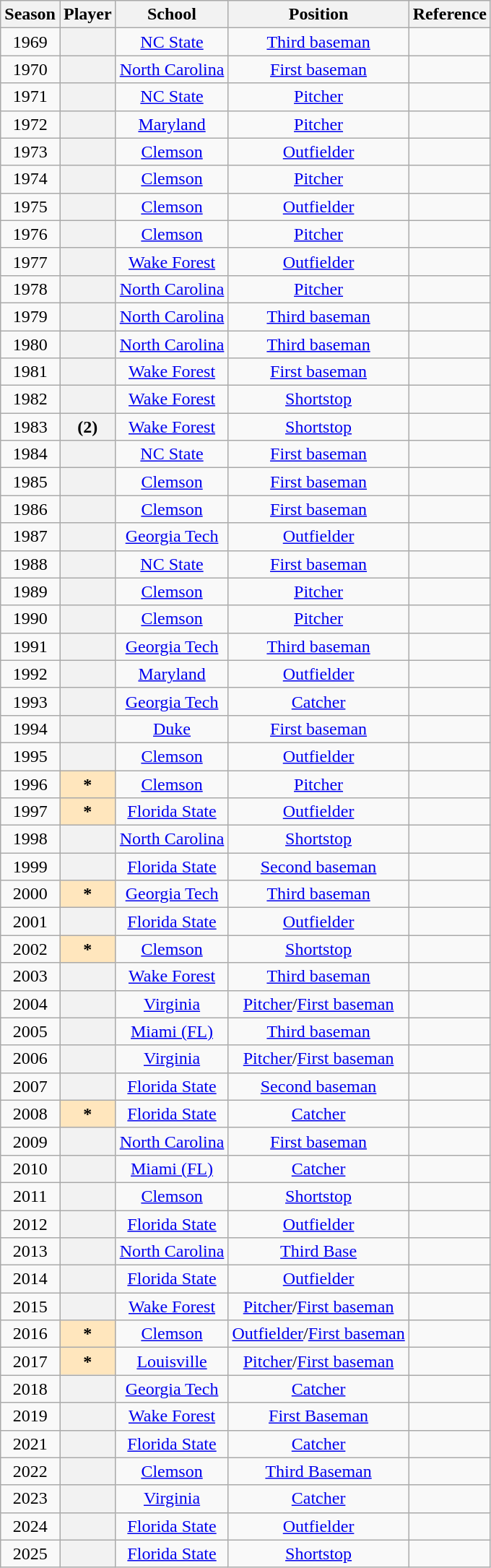<table class="wikitable sortable plainrowheaders" style="text-align:center">
<tr>
<th>Season</th>
<th>Player</th>
<th>School</th>
<th>Position</th>
<th class="unsortable">Reference</th>
</tr>
<tr>
<td>1969</td>
<th scope="row" style="text-align:center"></th>
<td><a href='#'>NC State</a></td>
<td><a href='#'>Third baseman</a></td>
<td style="text-align:center;"></td>
</tr>
<tr>
<td>1970</td>
<th scope="row" style="text-align:center"></th>
<td><a href='#'>North Carolina</a></td>
<td><a href='#'>First baseman</a></td>
<td style="text-align:center;"></td>
</tr>
<tr>
<td>1971</td>
<th scope="row" style="text-align:center"></th>
<td><a href='#'>NC State</a></td>
<td><a href='#'>Pitcher</a></td>
<td style="text-align:center;"></td>
</tr>
<tr>
<td>1972</td>
<th scope="row" style="text-align:center"></th>
<td><a href='#'>Maryland</a></td>
<td><a href='#'>Pitcher</a></td>
<td style="text-align:center;"></td>
</tr>
<tr>
<td>1973</td>
<th scope="row" style="text-align:center"></th>
<td><a href='#'>Clemson</a></td>
<td><a href='#'>Outfielder</a></td>
<td style="text-align:center;"></td>
</tr>
<tr>
<td>1974</td>
<th scope="row" style="text-align:center"></th>
<td><a href='#'>Clemson</a></td>
<td><a href='#'>Pitcher</a></td>
<td style="text-align:center;"></td>
</tr>
<tr>
<td>1975</td>
<th scope="row" style="text-align:center"></th>
<td><a href='#'>Clemson</a></td>
<td><a href='#'>Outfielder</a></td>
<td style="text-align:center;"></td>
</tr>
<tr>
<td>1976</td>
<th scope="row" style="text-align:center"></th>
<td><a href='#'>Clemson</a></td>
<td><a href='#'>Pitcher</a></td>
<td style="text-align:center;"></td>
</tr>
<tr>
<td>1977</td>
<th scope="row" style="text-align:center"></th>
<td><a href='#'>Wake Forest</a></td>
<td><a href='#'>Outfielder</a></td>
<td style="text-align:center;"></td>
</tr>
<tr>
<td>1978</td>
<th scope="row" style="text-align:center"></th>
<td><a href='#'>North Carolina</a></td>
<td><a href='#'>Pitcher</a></td>
<td style="text-align:center;"></td>
</tr>
<tr>
<td>1979</td>
<th scope="row" style="text-align:center"></th>
<td><a href='#'>North Carolina</a></td>
<td><a href='#'>Third baseman</a></td>
<td style="text-align:center;"></td>
</tr>
<tr>
<td>1980</td>
<th scope="row" style="text-align:center"></th>
<td><a href='#'>North Carolina</a></td>
<td><a href='#'>Third baseman</a></td>
<td style="text-align:center;"></td>
</tr>
<tr>
<td>1981</td>
<th scope="row" style="text-align:center"></th>
<td><a href='#'>Wake Forest</a></td>
<td><a href='#'>First baseman</a></td>
<td style="text-align:center;"></td>
</tr>
<tr>
<td>1982</td>
<th scope="row" style="text-align:center"></th>
<td><a href='#'>Wake Forest</a></td>
<td><a href='#'>Shortstop</a></td>
<td style="text-align:center;"></td>
</tr>
<tr>
<td>1983</td>
<th scope="row" style="text-align:center"> (2)</th>
<td><a href='#'>Wake Forest</a></td>
<td><a href='#'>Shortstop</a></td>
<td style="text-align:center;"></td>
</tr>
<tr>
<td>1984</td>
<th scope="row" style="text-align:center"></th>
<td><a href='#'>NC State</a></td>
<td><a href='#'>First baseman</a></td>
<td style="text-align:center;"></td>
</tr>
<tr>
<td>1985</td>
<th scope="row" style="text-align:center"></th>
<td><a href='#'>Clemson</a></td>
<td><a href='#'>First baseman</a></td>
<td style="text-align:center;"></td>
</tr>
<tr>
<td>1986</td>
<th scope="row" style="text-align:center"></th>
<td><a href='#'>Clemson</a></td>
<td><a href='#'>First baseman</a></td>
<td style="text-align:center;"></td>
</tr>
<tr>
<td>1987</td>
<th scope="row" style="text-align:center"></th>
<td><a href='#'>Georgia Tech</a></td>
<td><a href='#'>Outfielder</a></td>
<td style="text-align:center;"></td>
</tr>
<tr>
<td>1988</td>
<th scope="row" style="text-align:center"></th>
<td><a href='#'>NC State</a></td>
<td><a href='#'>First baseman</a></td>
<td style="text-align:center;"></td>
</tr>
<tr>
<td>1989</td>
<th scope="row" style="text-align:center"></th>
<td><a href='#'>Clemson</a></td>
<td><a href='#'>Pitcher</a></td>
<td style="text-align:center;"></td>
</tr>
<tr>
<td>1990</td>
<th scope="row" style="text-align:center"></th>
<td><a href='#'>Clemson</a></td>
<td><a href='#'>Pitcher</a></td>
<td style="text-align:center;"></td>
</tr>
<tr>
<td>1991</td>
<th scope="row" style="text-align:center"></th>
<td><a href='#'>Georgia Tech</a></td>
<td><a href='#'>Third baseman</a></td>
<td style="text-align:center;"></td>
</tr>
<tr>
<td>1992</td>
<th scope="row" style="text-align:center"></th>
<td><a href='#'>Maryland</a></td>
<td><a href='#'>Outfielder</a></td>
<td style="text-align:center;"></td>
</tr>
<tr>
<td>1993</td>
<th scope="row" style="text-align:center"></th>
<td><a href='#'>Georgia Tech</a></td>
<td><a href='#'>Catcher</a></td>
<td style="text-align:center;"></td>
</tr>
<tr>
<td>1994</td>
<th scope="row" style="text-align:center"></th>
<td><a href='#'>Duke</a></td>
<td><a href='#'>First baseman</a></td>
<td style="text-align:center;"></td>
</tr>
<tr>
<td>1995</td>
<th scope="row" style="text-align:center"></th>
<td><a href='#'>Clemson</a></td>
<td><a href='#'>Outfielder</a></td>
<td style="text-align:center;"></td>
</tr>
<tr>
<td>1996</td>
<th scope="row" style="text-align:center; background:#ffe6bd;">*</th>
<td><a href='#'>Clemson</a></td>
<td><a href='#'>Pitcher</a></td>
<td style="text-align:center;"></td>
</tr>
<tr>
<td>1997</td>
<th scope="row" style="text-align:center; background:#ffe6bd;">*</th>
<td><a href='#'>Florida State</a></td>
<td><a href='#'>Outfielder</a></td>
<td style="text-align:center;"></td>
</tr>
<tr>
<td>1998</td>
<th scope="row" style="text-align:center"></th>
<td><a href='#'>North Carolina</a></td>
<td><a href='#'>Shortstop</a></td>
<td style="text-align:center;"></td>
</tr>
<tr>
<td>1999</td>
<th scope="row" style="text-align:center"></th>
<td><a href='#'>Florida State</a></td>
<td><a href='#'>Second baseman</a></td>
<td style="text-align:center;"></td>
</tr>
<tr>
<td>2000</td>
<th scope="row" style="text-align:center; background:#ffe6bd">*</th>
<td><a href='#'>Georgia Tech</a></td>
<td><a href='#'>Third baseman</a></td>
<td style="text-align:center;"></td>
</tr>
<tr>
<td>2001</td>
<th scope="row" style="text-align:center"></th>
<td><a href='#'>Florida State</a></td>
<td><a href='#'>Outfielder</a></td>
<td style="text-align:center;"></td>
</tr>
<tr>
<td>2002</td>
<th scope="row" style="text-align:center; background:#ffe6bd">*</th>
<td><a href='#'>Clemson</a></td>
<td><a href='#'>Shortstop</a></td>
<td style="text-align:center;"></td>
</tr>
<tr>
<td>2003</td>
<th scope="row" style="text-align:center"></th>
<td><a href='#'>Wake Forest</a></td>
<td><a href='#'>Third baseman</a></td>
<td style="text-align:center;"></td>
</tr>
<tr>
<td>2004</td>
<th scope="row" style="text-align:center"></th>
<td><a href='#'>Virginia</a></td>
<td><a href='#'>Pitcher</a>/<a href='#'>First baseman</a></td>
<td style="text-align:center;"></td>
</tr>
<tr>
<td>2005</td>
<th scope="row" style="text-align:center"></th>
<td><a href='#'>Miami (FL)</a></td>
<td><a href='#'>Third baseman</a></td>
<td style="text-align:center;"></td>
</tr>
<tr>
<td>2006</td>
<th scope="row" style="text-align:center"></th>
<td><a href='#'>Virginia</a></td>
<td><a href='#'>Pitcher</a>/<a href='#'>First baseman</a></td>
<td style="text-align:center;"></td>
</tr>
<tr>
<td>2007</td>
<th scope="row" style="text-align:center"></th>
<td><a href='#'>Florida State</a></td>
<td><a href='#'>Second baseman</a></td>
<td style="text-align:center;"></td>
</tr>
<tr>
<td>2008</td>
<th scope="row" style="text-align:center; background:#ffe6bd;">*</th>
<td><a href='#'>Florida State</a></td>
<td><a href='#'>Catcher</a></td>
<td style="text-align:center;"></td>
</tr>
<tr>
<td>2009</td>
<th scope="row" style="text-align:center"></th>
<td><a href='#'>North Carolina</a></td>
<td><a href='#'>First baseman</a></td>
<td style="text-align:center;"></td>
</tr>
<tr>
<td>2010</td>
<th scope="row" style="text-align:center"></th>
<td><a href='#'>Miami (FL)</a></td>
<td><a href='#'>Catcher</a></td>
<td style="text-align:center;"></td>
</tr>
<tr>
<td>2011</td>
<th scope="row" style="text-align:center"></th>
<td><a href='#'>Clemson</a></td>
<td><a href='#'>Shortstop</a></td>
<td style="text-align:center;"></td>
</tr>
<tr>
<td>2012</td>
<th scope="row" style="text-align:center"></th>
<td><a href='#'>Florida State</a></td>
<td><a href='#'>Outfielder</a></td>
<td style="text-align:center;"></td>
</tr>
<tr>
<td>2013</td>
<th scope="row" style="text-align:center"></th>
<td><a href='#'>North Carolina</a></td>
<td><a href='#'>Third Base</a></td>
<td style="text-align:center;"></td>
</tr>
<tr>
<td>2014</td>
<th scope="row" style="text-align:center"></th>
<td><a href='#'>Florida State</a></td>
<td><a href='#'>Outfielder</a></td>
<td style="text-align:center;"></td>
</tr>
<tr>
<td>2015</td>
<th scope="row" style="text-align:center"></th>
<td><a href='#'>Wake Forest</a></td>
<td><a href='#'>Pitcher</a>/<a href='#'>First baseman</a></td>
<td style="text-align:center;"></td>
</tr>
<tr>
<td>2016</td>
<th scope="row" style="text-align:center; background:#ffe6bd;">*</th>
<td><a href='#'>Clemson</a></td>
<td><a href='#'>Outfielder</a>/<a href='#'>First baseman</a></td>
<td style="text-align:center;"></td>
</tr>
<tr>
<td>2017</td>
<th scope="row" style="text-align:center; background:#ffe6bd;">*</th>
<td><a href='#'>Louisville</a></td>
<td><a href='#'>Pitcher</a>/<a href='#'>First baseman</a></td>
<td style="text-align:center;"></td>
</tr>
<tr>
<td>2018</td>
<th scope="row" style="text-align:center"></th>
<td><a href='#'>Georgia Tech</a></td>
<td><a href='#'>Catcher</a></td>
<td></td>
</tr>
<tr>
<td>2019</td>
<th scope="row" style="text-align:center"></th>
<td><a href='#'>Wake Forest</a></td>
<td><a href='#'>First Baseman</a></td>
<td></td>
</tr>
<tr>
<td>2021</td>
<th scope="row" style="text-align: center"></th>
<td><a href='#'>Florida State</a></td>
<td><a href='#'>Catcher</a></td>
<td></td>
</tr>
<tr>
<td>2022</td>
<th scope="row" style="text-align: center"></th>
<td><a href='#'>Clemson</a></td>
<td><a href='#'>Third Baseman</a></td>
<td></td>
</tr>
<tr>
<td>2023</td>
<th scope="row" style="text-align: center"></th>
<td><a href='#'>Virginia</a></td>
<td><a href='#'>Catcher</a></td>
<td></td>
</tr>
<tr>
<td>2024</td>
<th scope="row" style="text-align: center"></th>
<td><a href='#'>Florida State</a></td>
<td><a href='#'>Outfielder</a></td>
<td></td>
</tr>
<tr>
<td>2025</td>
<th scope="row" style="text-align: center"></th>
<td><a href='#'>Florida State</a></td>
<td><a href='#'>Shortstop</a></td>
<td></td>
</tr>
</table>
